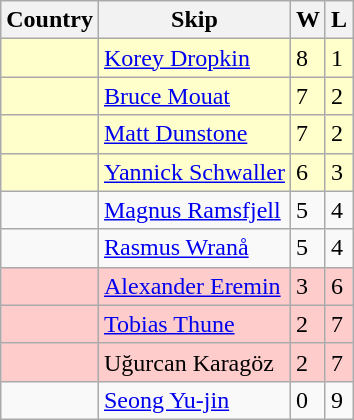<table class=wikitable>
<tr>
<th>Country</th>
<th>Skip</th>
<th>W</th>
<th>L</th>
</tr>
<tr style="background:#ffffcc;">
<td></td>
<td><a href='#'>Korey Dropkin</a></td>
<td>8</td>
<td>1</td>
</tr>
<tr style="background:#ffffcc;">
<td></td>
<td><a href='#'>Bruce Mouat</a></td>
<td>7</td>
<td>2</td>
</tr>
<tr style="background:#ffffcc;">
<td></td>
<td><a href='#'>Matt Dunstone</a></td>
<td>7</td>
<td>2</td>
</tr>
<tr style="background:#ffffcc;">
<td></td>
<td><a href='#'>Yannick Schwaller</a></td>
<td>6</td>
<td>3</td>
</tr>
<tr>
<td></td>
<td><a href='#'>Magnus Ramsfjell</a></td>
<td>5</td>
<td>4</td>
</tr>
<tr>
<td></td>
<td><a href='#'>Rasmus Wranå</a></td>
<td>5</td>
<td>4</td>
</tr>
<tr style="background:#ffcccc;">
<td></td>
<td><a href='#'>Alexander Eremin</a></td>
<td>3</td>
<td>6</td>
</tr>
<tr style="background:#ffcccc;">
<td></td>
<td><a href='#'>Tobias Thune</a></td>
<td>2</td>
<td>7</td>
</tr>
<tr style="background:#ffcccc;">
<td></td>
<td>Uğurcan Karagöz</td>
<td>2</td>
<td>7</td>
</tr>
<tr>
<td></td>
<td><a href='#'>Seong Yu-jin</a></td>
<td>0</td>
<td>9</td>
</tr>
</table>
